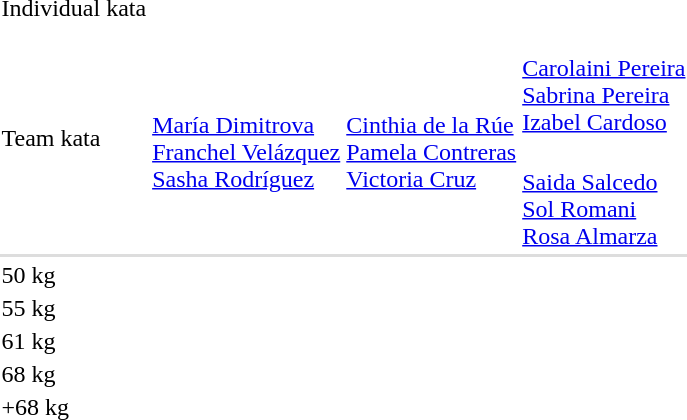<table>
<tr>
<td rowspan=2>Individual kata<br></td>
<td rowspan=2></td>
<td rowspan=2></td>
<td></td>
</tr>
<tr>
<td></td>
</tr>
<tr>
<td rowspan=2>Team kata<br></td>
<td rowspan=2><br><a href='#'>María Dimitrova</a><br><a href='#'>Franchel Velázquez</a><br><a href='#'>Sasha Rodríguez</a></td>
<td rowspan=2><br><a href='#'>Cinthia de la Rúe</a><br><a href='#'>Pamela Contreras</a><br><a href='#'>Victoria Cruz</a></td>
<td><br><a href='#'>Carolaini Pereira</a><br><a href='#'>Sabrina Pereira</a><br><a href='#'>Izabel Cardoso</a></td>
</tr>
<tr>
<td><br><a href='#'>Saida Salcedo</a><br><a href='#'>Sol Romani</a><br><a href='#'>Rosa Almarza</a></td>
</tr>
<tr bgcolor=#DDDDDD>
<td colspan=7></td>
</tr>
<tr>
<td rowspan=2>50 kg<br></td>
<td rowspan=2></td>
<td rowspan=2></td>
<td></td>
</tr>
<tr>
<td></td>
</tr>
<tr>
<td rowspan=2>55 kg<br></td>
<td rowspan=2></td>
<td rowspan=2></td>
<td></td>
</tr>
<tr>
<td></td>
</tr>
<tr>
<td rowspan=2>61 kg<br></td>
<td rowspan=2></td>
<td rowspan=2></td>
<td></td>
</tr>
<tr>
<td></td>
</tr>
<tr>
<td rowspan=2>68 kg<br></td>
<td rowspan=2></td>
<td rowspan=2></td>
<td></td>
</tr>
<tr>
<td></td>
</tr>
<tr>
<td rowspan=2>+68 kg<br></td>
<td rowspan=2></td>
<td rowspan=2></td>
<td></td>
</tr>
<tr>
<td></td>
</tr>
</table>
